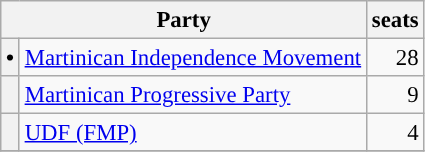<table class="wikitable" style="font-size: 95%;">
<tr>
<th colspan=2>Party</th>
<th>seats</th>
</tr>
<tr>
<th style="background-color: "><span>•</span></th>
<td><a href='#'>Martinican Independence Movement</a></td>
<td align="right">28</td>
</tr>
<tr>
<th style="background-color: "></th>
<td><a href='#'>Martinican Progressive Party</a></td>
<td align="right">9</td>
</tr>
<tr>
<th style="background-color: "></th>
<td><a href='#'>UDF (FMP)</a></td>
<td align="right">4</td>
</tr>
<tr>
</tr>
</table>
